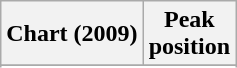<table class="wikitable plainrowheaders" style="text-align:center">
<tr>
<th scope="col">Chart (2009)</th>
<th scope="col">Peak<br> position</th>
</tr>
<tr>
</tr>
<tr>
</tr>
</table>
